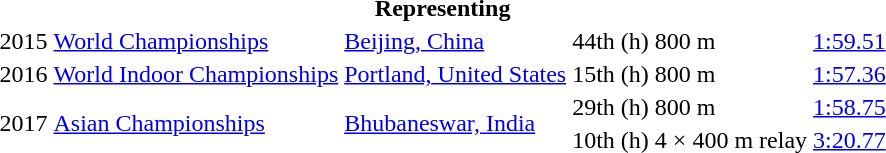<table>
<tr>
<th colspan="6">Representing </th>
</tr>
<tr>
<td>2015</td>
<td><a href='#'>World Championships</a></td>
<td><a href='#'>Beijing, China</a></td>
<td>44th (h)</td>
<td>800 m</td>
<td><a href='#'>1:59.51</a></td>
</tr>
<tr>
<td>2016</td>
<td><a href='#'>World Indoor Championships</a></td>
<td><a href='#'>Portland, United States</a></td>
<td>15th (h)</td>
<td>800 m</td>
<td><a href='#'>1:57.36</a></td>
</tr>
<tr>
<td rowspan=2>2017</td>
<td rowspan=2><a href='#'>Asian Championships</a></td>
<td rowspan=2><a href='#'>Bhubaneswar, India</a></td>
<td>29th (h)</td>
<td>800 m</td>
<td><a href='#'>1:58.75</a></td>
</tr>
<tr>
<td>10th (h)</td>
<td>4 × 400 m relay</td>
<td><a href='#'>3:20.77</a></td>
</tr>
</table>
